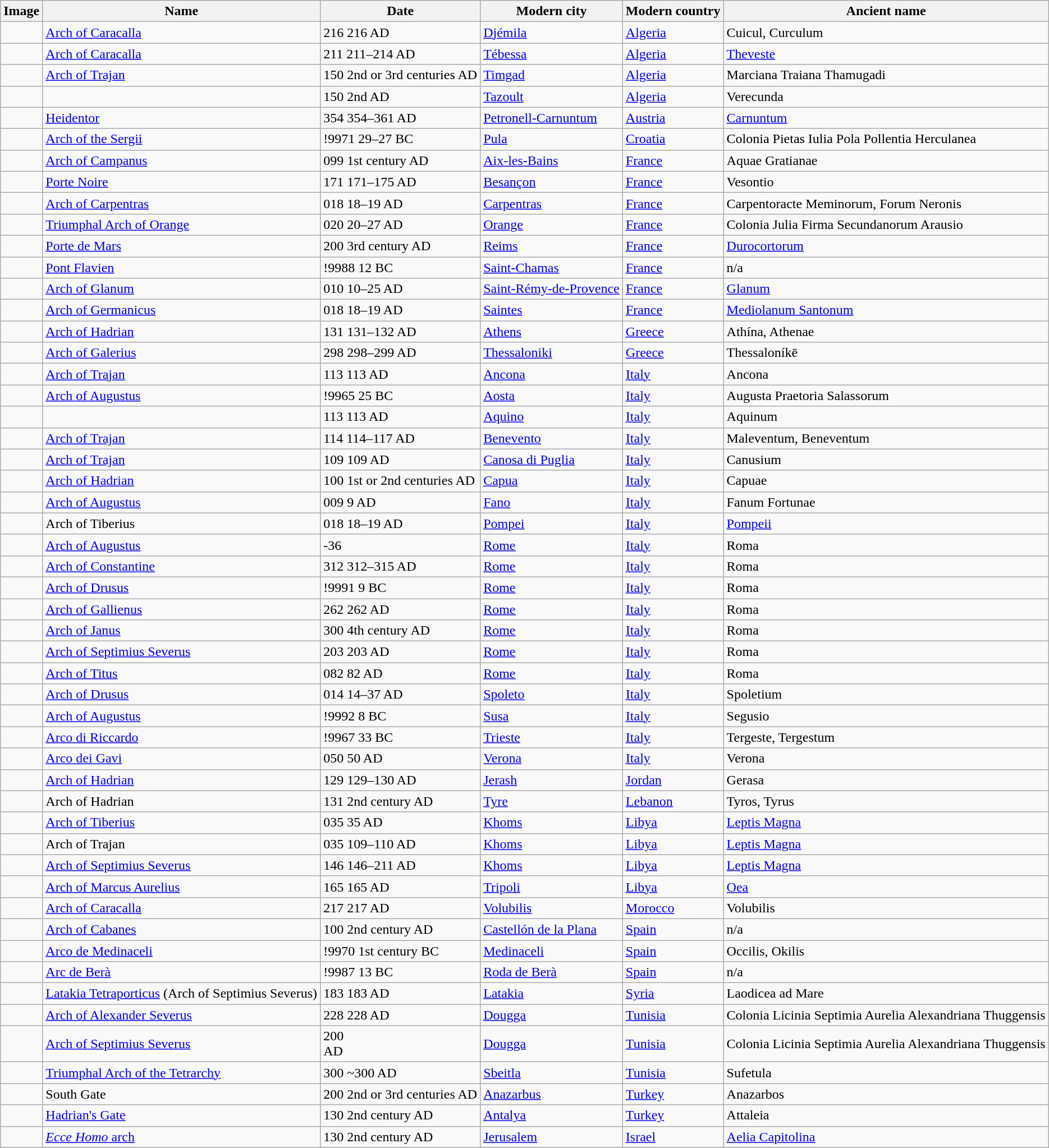<table class="wikitable sortable" border="99">
<tr>
<th>Image</th>
<th>Name</th>
<th>Date</th>
<th>Modern city</th>
<th>Modern country</th>
<th>Ancient name</th>
</tr>
<tr>
<td align="center"></td>
<td><a href='#'>Arch of Caracalla</a></td>
<td><span>216 </span>216 AD</td>
<td><a href='#'>Djémila</a></td>
<td><a href='#'>Algeria</a></td>
<td>Cuicul, Curculum</td>
</tr>
<tr>
<td align="center"></td>
<td><a href='#'>Arch of Caracalla</a></td>
<td><span>211 </span>211–214 AD</td>
<td><a href='#'>Tébessa</a></td>
<td><a href='#'>Algeria</a></td>
<td><a href='#'>Theveste</a></td>
</tr>
<tr>
<td align="center"></td>
<td><a href='#'>Arch of Trajan</a></td>
<td><span>150 </span> 2nd or 3rd centuries AD</td>
<td><a href='#'>Timgad</a></td>
<td><a href='#'>Algeria</a></td>
<td>Marciana Traiana Thamugadi</td>
</tr>
<tr>
<td align="center"></td>
<td></td>
<td><span>150 </span> 2nd AD</td>
<td><a href='#'>Tazoult</a></td>
<td><a href='#'>Algeria</a></td>
<td>Verecunda</td>
</tr>
<tr>
<td align="center"></td>
<td><a href='#'>Heidentor</a></td>
<td><span>354 </span>354–361 AD</td>
<td><a href='#'>Petronell-Carnuntum</a></td>
<td><a href='#'>Austria</a></td>
<td><a href='#'>Carnuntum</a></td>
</tr>
<tr>
<td align="center"></td>
<td><a href='#'>Arch of the Sergii</a></td>
<td><span>!9971 </span>29–27 BC</td>
<td><a href='#'>Pula</a></td>
<td><a href='#'>Croatia</a></td>
<td>Colonia Pietas Iulia Pola Pollentia Herculanea</td>
</tr>
<tr>
<td align="center"></td>
<td><a href='#'>Arch of Campanus</a></td>
<td><span>099 </span>1st century AD</td>
<td><a href='#'>Aix-les-Bains</a></td>
<td><a href='#'>France</a></td>
<td>Aquae Gratianae</td>
</tr>
<tr>
<td align="center"></td>
<td><a href='#'>Porte Noire</a></td>
<td><span>171 </span> 171–175 AD</td>
<td><a href='#'>Besançon</a></td>
<td><a href='#'>France</a></td>
<td>Vesontio</td>
</tr>
<tr>
<td align="center"></td>
<td><a href='#'>Arch of Carpentras</a></td>
<td><span>018 </span> 18–19 AD</td>
<td><a href='#'>Carpentras</a></td>
<td><a href='#'>France</a></td>
<td>Carpentoracte Meminorum, Forum Neronis</td>
</tr>
<tr>
<td align="center"></td>
<td><a href='#'>Triumphal Arch of Orange</a></td>
<td><span>020 </span> 20–27 AD</td>
<td><a href='#'>Orange</a></td>
<td><a href='#'>France</a></td>
<td>Colonia Julia Firma Secundanorum Arausio</td>
</tr>
<tr>
<td align="center"></td>
<td><a href='#'>Porte de Mars</a></td>
<td><span>200 </span>3rd century AD</td>
<td><a href='#'>Reims</a></td>
<td><a href='#'>France</a></td>
<td><a href='#'>Durocortorum</a></td>
</tr>
<tr>
<td align="center"></td>
<td><a href='#'>Pont Flavien</a></td>
<td><span>!9988 </span> 12 BC</td>
<td><a href='#'>Saint-Chamas</a></td>
<td><a href='#'>France</a></td>
<td>n/a</td>
</tr>
<tr>
<td align="center"></td>
<td><a href='#'>Arch of Glanum</a></td>
<td><span>010 </span>10–25 AD</td>
<td><a href='#'>Saint-Rémy-de-Provence</a></td>
<td><a href='#'>France</a></td>
<td><a href='#'>Glanum</a></td>
</tr>
<tr>
<td align="center"></td>
<td><a href='#'>Arch of Germanicus</a></td>
<td><span>018 </span>18–19 AD</td>
<td><a href='#'>Saintes</a></td>
<td><a href='#'>France</a></td>
<td><a href='#'>Mediolanum Santonum</a></td>
</tr>
<tr>
<td align="center"></td>
<td><a href='#'>Arch of Hadrian</a></td>
<td><span>131 </span>131–132 AD</td>
<td><a href='#'>Athens</a></td>
<td><a href='#'>Greece</a></td>
<td>Athína, Athenae</td>
</tr>
<tr>
<td align="center"></td>
<td><a href='#'>Arch of Galerius</a></td>
<td><span>298 </span>298–299 AD</td>
<td><a href='#'>Thessaloniki</a></td>
<td><a href='#'>Greece</a></td>
<td>Thessaloníkē</td>
</tr>
<tr>
<td align="center"></td>
<td><a href='#'>Arch of Trajan</a></td>
<td><span>113 </span>113 AD</td>
<td><a href='#'>Ancona</a></td>
<td><a href='#'>Italy</a></td>
<td>Ancona</td>
</tr>
<tr>
<td align="center"></td>
<td><a href='#'>Arch of Augustus</a></td>
<td><span>!9965 </span>25 BC</td>
<td><a href='#'>Aosta</a></td>
<td><a href='#'>Italy</a></td>
<td>Augusta Praetoria Salassorum</td>
</tr>
<tr>
<td align="center"></td>
<td></td>
<td><span>113 </span>113 AD</td>
<td><a href='#'>Aquino</a></td>
<td><a href='#'>Italy</a></td>
<td>Aquinum</td>
</tr>
<tr>
<td align="center"></td>
<td><a href='#'>Arch of Trajan</a></td>
<td><span>114 </span>114–117 AD</td>
<td><a href='#'>Benevento</a></td>
<td><a href='#'>Italy</a></td>
<td>Maleventum, Beneventum</td>
</tr>
<tr>
<td align="center"></td>
<td><a href='#'>Arch of Trajan</a></td>
<td><span>109 </span> 109 AD</td>
<td><a href='#'>Canosa di Puglia</a></td>
<td><a href='#'>Italy</a></td>
<td>Canusium</td>
</tr>
<tr>
<td align="center"></td>
<td><a href='#'>Arch of Hadrian</a></td>
<td><span>100</span> 1st or 2nd centuries AD</td>
<td><a href='#'>Capua</a></td>
<td><a href='#'>Italy</a></td>
<td>Capuae</td>
</tr>
<tr>
<td align="center"></td>
<td><a href='#'>Arch of Augustus</a></td>
<td><span>009 </span>9 AD</td>
<td><a href='#'>Fano</a></td>
<td><a href='#'>Italy</a></td>
<td>Fanum Fortunae</td>
</tr>
<tr>
<td align="center"></td>
<td>Arch of Tiberius</td>
<td><span>018 </span> 18–19 AD</td>
<td><a href='#'>Pompei</a></td>
<td><a href='#'>Italy</a></td>
<td><a href='#'>Pompeii</a></td>
</tr>
<tr>
<td align="center"></td>
<td><a href='#'>Arch of Augustus</a></td>
<td><span>-36</span></td>
<td><a href='#'>Rome</a></td>
<td><a href='#'>Italy</a></td>
<td>Roma</td>
</tr>
<tr>
<td align="center"></td>
<td><a href='#'>Arch of Constantine</a></td>
<td><span>312 </span>312–315 AD</td>
<td><a href='#'>Rome</a></td>
<td><a href='#'>Italy</a></td>
<td>Roma</td>
</tr>
<tr>
<td align="center"></td>
<td><a href='#'>Arch of Drusus</a></td>
<td><span>!9991 </span>9 BC</td>
<td><a href='#'>Rome</a></td>
<td><a href='#'>Italy</a></td>
<td>Roma</td>
</tr>
<tr>
<td align="center"></td>
<td><a href='#'>Arch of Gallienus</a></td>
<td><span>262 </span>262 AD</td>
<td><a href='#'>Rome</a></td>
<td><a href='#'>Italy</a></td>
<td>Roma</td>
</tr>
<tr>
<td align="center"></td>
<td><a href='#'>Arch of Janus</a></td>
<td><span>300 </span>4th century AD</td>
<td><a href='#'>Rome</a></td>
<td><a href='#'>Italy</a></td>
<td>Roma</td>
</tr>
<tr>
<td align="center"></td>
<td><a href='#'>Arch of Septimius Severus</a></td>
<td><span>203 </span>203 AD</td>
<td><a href='#'>Rome</a></td>
<td><a href='#'>Italy</a></td>
<td>Roma</td>
</tr>
<tr>
<td align="center"></td>
<td><a href='#'>Arch of Titus</a></td>
<td><span>082 </span>82 AD</td>
<td><a href='#'>Rome</a></td>
<td><a href='#'>Italy</a></td>
<td>Roma</td>
</tr>
<tr>
<td align="center"></td>
<td><a href='#'>Arch of Drusus</a></td>
<td><span>014 </span>14–37 AD</td>
<td><a href='#'>Spoleto</a></td>
<td><a href='#'>Italy</a></td>
<td>Spoletium</td>
</tr>
<tr>
<td align="center"></td>
<td><a href='#'>Arch of Augustus</a></td>
<td><span>!9992 </span>8 BC</td>
<td><a href='#'>Susa</a></td>
<td><a href='#'>Italy</a></td>
<td>Segusio</td>
</tr>
<tr>
<td align="center"></td>
<td><a href='#'>Arco di Riccardo</a></td>
<td><span>!9967 </span>33 BC</td>
<td><a href='#'>Trieste</a></td>
<td><a href='#'>Italy</a></td>
<td>Tergeste, Tergestum</td>
</tr>
<tr>
<td align="center"></td>
<td><a href='#'>Arco dei Gavi</a></td>
<td><span>050 </span> 50 AD</td>
<td><a href='#'>Verona</a></td>
<td><a href='#'>Italy</a></td>
<td>Verona</td>
</tr>
<tr>
<td align="center"></td>
<td><a href='#'>Arch of Hadrian</a></td>
<td><span>129 </span>129–130 AD</td>
<td><a href='#'>Jerash</a></td>
<td><a href='#'>Jordan</a></td>
<td>Gerasa</td>
</tr>
<tr>
<td align="center"></td>
<td>Arch of Hadrian</td>
<td><span>131</span> 2nd century AD</td>
<td><a href='#'>Tyre</a></td>
<td><a href='#'>Lebanon</a></td>
<td>Tyros, Tyrus</td>
</tr>
<tr>
<td align="center"></td>
<td><a href='#'>Arch of Tiberius</a></td>
<td><span>035 </span>35 AD</td>
<td><a href='#'>Khoms</a></td>
<td><a href='#'>Libya</a></td>
<td><a href='#'>Leptis Magna</a></td>
</tr>
<tr>
<td align="center"></td>
<td>Arch of Trajan</td>
<td><span>035 </span>109–110 AD</td>
<td><a href='#'>Khoms</a></td>
<td><a href='#'>Libya</a></td>
<td><a href='#'>Leptis Magna</a></td>
</tr>
<tr>
<td align="center"></td>
<td><a href='#'>Arch of Septimius Severus</a></td>
<td><span>146 </span>146–211 AD</td>
<td><a href='#'>Khoms</a></td>
<td><a href='#'>Libya</a></td>
<td><a href='#'>Leptis Magna</a></td>
</tr>
<tr>
<td align="center"></td>
<td><a href='#'>Arch of Marcus Aurelius</a></td>
<td><span>165 </span>165 AD</td>
<td><a href='#'>Tripoli</a></td>
<td><a href='#'>Libya</a></td>
<td><a href='#'>Oea</a></td>
</tr>
<tr>
<td align="center"></td>
<td><a href='#'>Arch of Caracalla</a></td>
<td><span>217 </span>217 AD</td>
<td><a href='#'>Volubilis</a></td>
<td><a href='#'>Morocco</a></td>
<td>Volubilis</td>
</tr>
<tr>
<td align="center"></td>
<td><a href='#'>Arch of Cabanes</a></td>
<td><span>100 </span> 2nd century AD</td>
<td><a href='#'>Castellón de la Plana</a></td>
<td><a href='#'>Spain</a></td>
<td>n/a</td>
</tr>
<tr>
<td align="center"></td>
<td><a href='#'>Arco de Medinaceli</a></td>
<td><span>!9970 </span> 1st century BC</td>
<td><a href='#'>Medinaceli</a></td>
<td><a href='#'>Spain</a></td>
<td>Occilis, Okilis</td>
</tr>
<tr>
<td align="center"></td>
<td><a href='#'>Arc de Berà</a></td>
<td><span>!9987 </span> 13 BC</td>
<td><a href='#'>Roda de Berà</a></td>
<td><a href='#'>Spain</a></td>
<td>n/a</td>
</tr>
<tr>
<td align="center"></td>
<td><a href='#'>Latakia Tetraporticus</a> (Arch of Septimius Severus)</td>
<td><span>183 </span>183 AD</td>
<td><a href='#'>Latakia</a></td>
<td><a href='#'>Syria</a></td>
<td>Laodicea ad Mare</td>
</tr>
<tr>
<td align="center"></td>
<td><a href='#'>Arch of Alexander Severus</a></td>
<td><span>228 </span>228 AD</td>
<td><a href='#'>Dougga</a></td>
<td><a href='#'>Tunisia</a></td>
<td>Colonia Licinia Septimia Aurelia Alexandriana Thuggensis</td>
</tr>
<tr>
<td align="center"></td>
<td><a href='#'>Arch of Septimius Severus</a></td>
<td>200<br>AD</td>
<td><a href='#'>Dougga</a></td>
<td><a href='#'>Tunisia</a></td>
<td>Colonia Licinia Septimia Aurelia Alexandriana Thuggensis</td>
</tr>
<tr>
<td align="center"></td>
<td><a href='#'>Triumphal Arch of the Tetrarchy</a></td>
<td><span>300 </span>~300 AD</td>
<td><a href='#'>Sbeitla</a></td>
<td><a href='#'>Tunisia</a></td>
<td>Sufetula</td>
</tr>
<tr>
<td align="center"></td>
<td>South Gate</td>
<td><span>200</span> 2nd or 3rd centuries AD</td>
<td><a href='#'>Anazarbus</a></td>
<td><a href='#'>Turkey</a></td>
<td>Anazarbos</td>
</tr>
<tr>
<td align="center"></td>
<td><a href='#'>Hadrian's Gate</a></td>
<td><span>130 </span>2nd century AD</td>
<td><a href='#'>Antalya</a></td>
<td><a href='#'>Turkey</a></td>
<td>Attaleia</td>
</tr>
<tr>
<td align="center"></td>
<td><a href='#'><em>Ecce Homo</em> arch</a></td>
<td><span>130 </span>2nd century AD</td>
<td><a href='#'>Jerusalem</a></td>
<td><a href='#'>Israel</a></td>
<td><a href='#'>Aelia Capitolina</a></td>
</tr>
<tr>
</tr>
</table>
